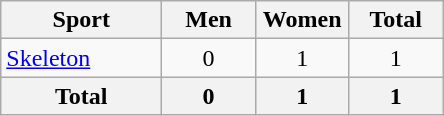<table class="wikitable sortable" style="text-align:center;">
<tr>
<th width=100>Sport</th>
<th width=55>Men</th>
<th width=55>Women</th>
<th width=55>Total</th>
</tr>
<tr>
<td align=left><a href='#'>Skeleton</a></td>
<td>0</td>
<td>1</td>
<td>1</td>
</tr>
<tr>
<th>Total</th>
<th>0</th>
<th>1</th>
<th>1</th>
</tr>
</table>
